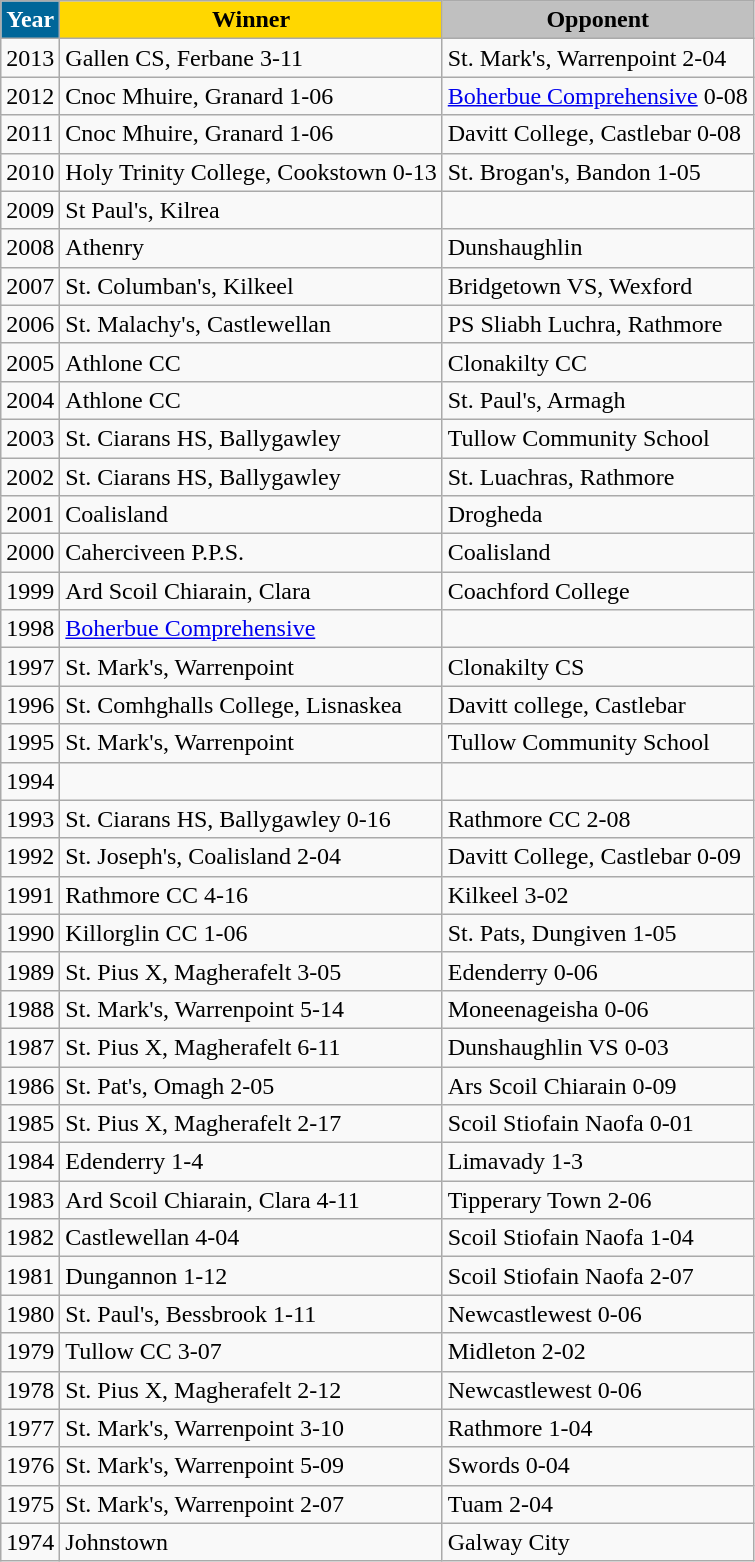<table class="wikitable">
<tr>
<th style="background:#069; color:white;">Year</th>
<th style="background:gold;">Winner</th>
<th style="background:silver;">Opponent</th>
</tr>
<tr>
<td>2013</td>
<td>Gallen CS, Ferbane 3-11</td>
<td>St. Mark's, Warrenpoint 2-04</td>
</tr>
<tr>
<td>2012</td>
<td>Cnoc Mhuire, Granard 1-06</td>
<td><a href='#'>Boherbue Comprehensive</a> 0-08</td>
</tr>
<tr>
<td>2011</td>
<td>Cnoc Mhuire, Granard 1-06</td>
<td>Davitt College, Castlebar 0-08</td>
</tr>
<tr>
<td>2010</td>
<td>Holy Trinity College, Cookstown 0-13</td>
<td>St. Brogan's, Bandon 1-05</td>
</tr>
<tr>
<td>2009</td>
<td>St Paul's, Kilrea</td>
<td></td>
</tr>
<tr>
<td>2008</td>
<td>Athenry</td>
<td>Dunshaughlin</td>
</tr>
<tr>
<td>2007</td>
<td>St. Columban's, Kilkeel</td>
<td>Bridgetown VS, Wexford</td>
</tr>
<tr>
<td>2006</td>
<td>St. Malachy's, Castlewellan</td>
<td>PS Sliabh Luchra, Rathmore</td>
</tr>
<tr>
<td>2005</td>
<td>Athlone CC</td>
<td>Clonakilty CC</td>
</tr>
<tr>
<td>2004</td>
<td>Athlone CC</td>
<td>St. Paul's, Armagh</td>
</tr>
<tr>
<td>2003</td>
<td>St. Ciarans HS, Ballygawley</td>
<td>Tullow Community School</td>
</tr>
<tr>
<td>2002</td>
<td>St. Ciarans HS, Ballygawley</td>
<td>St. Luachras, Rathmore</td>
</tr>
<tr>
<td>2001</td>
<td>Coalisland</td>
<td>Drogheda</td>
</tr>
<tr>
<td>2000</td>
<td>Caherciveen P.P.S.</td>
<td>Coalisland</td>
</tr>
<tr>
<td>1999</td>
<td>Ard Scoil Chiarain, Clara</td>
<td>Coachford College</td>
</tr>
<tr>
<td>1998</td>
<td><a href='#'>Boherbue Comprehensive</a></td>
<td></td>
</tr>
<tr>
<td>1997</td>
<td>St. Mark's, Warrenpoint</td>
<td>Clonakilty CS</td>
</tr>
<tr>
<td>1996</td>
<td>St. Comhghalls College, Lisnaskea</td>
<td>Davitt college, Castlebar</td>
</tr>
<tr>
<td>1995</td>
<td>St. Mark's, Warrenpoint</td>
<td>Tullow Community School</td>
</tr>
<tr>
<td>1994</td>
<td></td>
<td></td>
</tr>
<tr>
<td>1993</td>
<td>St. Ciarans HS, Ballygawley 0-16</td>
<td>Rathmore CC 2-08</td>
</tr>
<tr>
<td>1992</td>
<td>St. Joseph's, Coalisland 2-04</td>
<td>Davitt College, Castlebar 0-09</td>
</tr>
<tr>
<td>1991</td>
<td>Rathmore CC 4-16</td>
<td>Kilkeel 3-02</td>
</tr>
<tr>
<td>1990</td>
<td>Killorglin CC 1-06</td>
<td>St. Pats, Dungiven 1-05</td>
</tr>
<tr>
<td>1989</td>
<td>St. Pius X, Magherafelt 3-05</td>
<td>Edenderry 0-06</td>
</tr>
<tr>
<td>1988</td>
<td>St. Mark's, Warrenpoint 5-14</td>
<td>Moneenageisha 0-06</td>
</tr>
<tr>
<td>1987</td>
<td>St. Pius X, Magherafelt 6-11</td>
<td>Dunshaughlin VS 0-03</td>
</tr>
<tr>
<td>1986</td>
<td>St. Pat's, Omagh 2-05</td>
<td>Ars Scoil Chiarain 0-09</td>
</tr>
<tr>
<td>1985</td>
<td>St. Pius X, Magherafelt 2-17</td>
<td>Scoil Stiofain Naofa 0-01</td>
</tr>
<tr>
<td>1984</td>
<td>Edenderry 1-4</td>
<td>Limavady 1-3</td>
</tr>
<tr>
<td>1983</td>
<td>Ard Scoil Chiarain, Clara 4-11</td>
<td>Tipperary Town 2-06</td>
</tr>
<tr>
<td>1982</td>
<td>Castlewellan 4-04</td>
<td>Scoil Stiofain Naofa 1-04</td>
</tr>
<tr>
<td>1981</td>
<td>Dungannon 1-12</td>
<td>Scoil Stiofain Naofa 2-07</td>
</tr>
<tr>
<td>1980</td>
<td>St. Paul's, Bessbrook 1-11</td>
<td>Newcastlewest 0-06</td>
</tr>
<tr>
<td>1979</td>
<td>Tullow CC 3-07</td>
<td>Midleton 2-02</td>
</tr>
<tr>
<td>1978</td>
<td>St. Pius X, Magherafelt 2-12</td>
<td>Newcastlewest 0-06</td>
</tr>
<tr>
<td>1977</td>
<td>St. Mark's, Warrenpoint 3-10</td>
<td>Rathmore 1-04</td>
</tr>
<tr>
<td>1976</td>
<td>St. Mark's, Warrenpoint 5-09</td>
<td>Swords 0-04</td>
</tr>
<tr>
<td>1975</td>
<td>St. Mark's, Warrenpoint 2-07</td>
<td>Tuam 2-04</td>
</tr>
<tr>
<td>1974</td>
<td>Johnstown</td>
<td>Galway City</td>
</tr>
</table>
